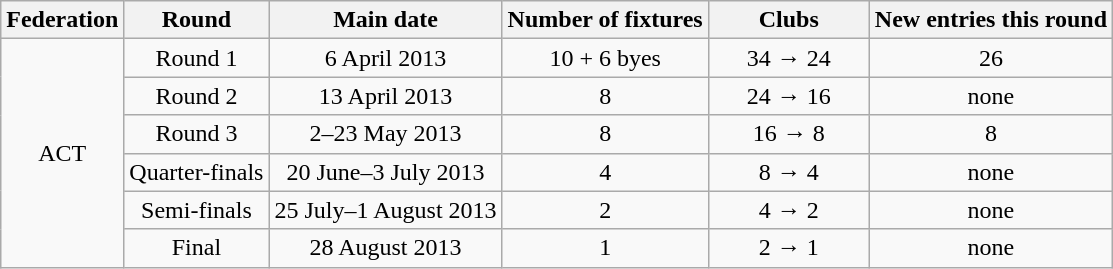<table class="wikitable" style="text-align:center">
<tr>
<th>Federation</th>
<th>Round</th>
<th>Main date</th>
<th>Number of fixtures</th>
<th style="width:100px;">Clubs</th>
<th>New entries this round</th>
</tr>
<tr>
<td rowspan=6>ACT</td>
<td>Round 1</td>
<td>6 April 2013</td>
<td>10 + 6 byes</td>
<td>34 → 24</td>
<td>26</td>
</tr>
<tr>
<td>Round 2</td>
<td>13 April 2013</td>
<td>8</td>
<td>24 → 16</td>
<td>none</td>
</tr>
<tr>
<td>Round 3</td>
<td>2–23 May 2013</td>
<td>8</td>
<td>16 → 8</td>
<td>8</td>
</tr>
<tr>
<td>Quarter-finals</td>
<td>20 June–3 July 2013</td>
<td>4</td>
<td>8 → 4</td>
<td>none</td>
</tr>
<tr>
<td>Semi-finals</td>
<td>25 July–1 August 2013</td>
<td>2</td>
<td>4 → 2</td>
<td>none</td>
</tr>
<tr>
<td>Final</td>
<td>28 August 2013</td>
<td>1</td>
<td>2 → 1</td>
<td>none</td>
</tr>
</table>
